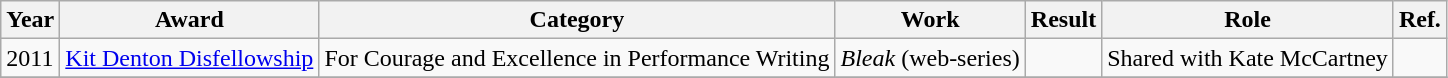<table class="wikitable">
<tr>
<th>Year</th>
<th>Award</th>
<th>Category</th>
<th>Work</th>
<th>Result</th>
<th>Role</th>
<th>Ref.</th>
</tr>
<tr>
<td>2011</td>
<td><a href='#'>Kit Denton Disfellowship</a></td>
<td>For Courage and Excellence in Performance Writing</td>
<td><em>Bleak</em> (web-series)</td>
<td></td>
<td>Shared with Kate McCartney</td>
<td></td>
</tr>
<tr>
</tr>
</table>
